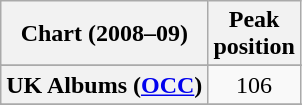<table class="wikitable sortable plainrowheaders" style="text-align:center">
<tr>
<th>Chart (2008–09)</th>
<th>Peak<br>position</th>
</tr>
<tr>
</tr>
<tr>
</tr>
<tr>
</tr>
<tr>
</tr>
<tr>
<th scope="row">UK Albums (<a href='#'>OCC</a>)</th>
<td>106</td>
</tr>
<tr>
</tr>
<tr>
</tr>
<tr>
</tr>
</table>
